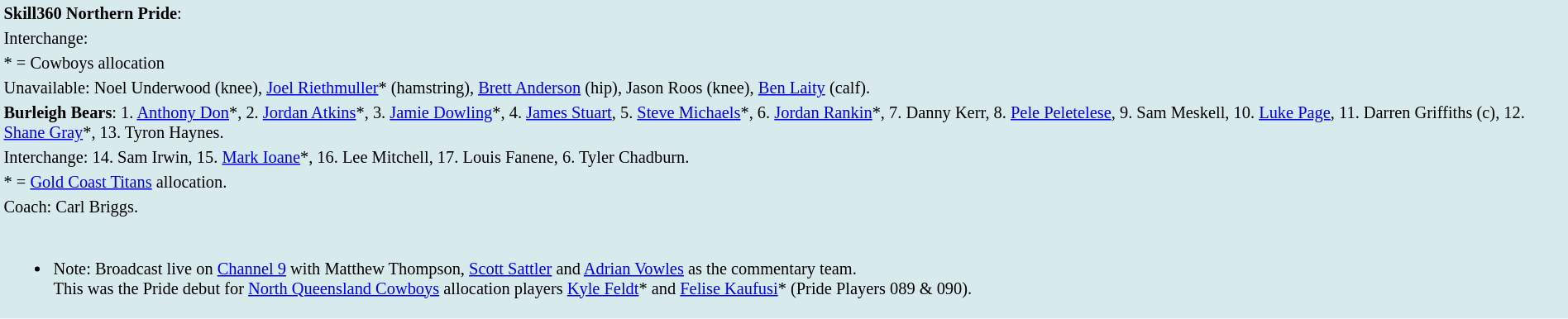<table style="background:#d7ebed; font-size:85%; width:100%;">
<tr>
<td><strong>Skill360 Northern Pride</strong>:             </td>
</tr>
<tr>
<td>Interchange:    </td>
</tr>
<tr>
<td>* = Cowboys allocation</td>
</tr>
<tr>
<td>Unavailable: Noel Underwood (knee), <a href='#'>Joel Riethmuller</a>* (hamstring), <a href='#'>Brett Anderson</a> (hip), Jason Roos (knee), <a href='#'>Ben Laity</a> (calf).</td>
</tr>
<tr>
<td><strong>Burleigh Bears</strong>: 1. <a href='#'>Anthony Don</a>*, 2. <a href='#'>Jordan Atkins</a>*, 3. <a href='#'>Jamie Dowling</a>*, 4. <a href='#'>James Stuart</a>, 5. <a href='#'>Steve Michaels</a>*, 6. <a href='#'>Jordan Rankin</a>*, 7. Danny Kerr, 8. <a href='#'>Pele Peletelese</a>, 9. Sam Meskell, 10. <a href='#'>Luke Page</a>, 11. Darren Griffiths (c), 12. <a href='#'>Shane Gray</a>*, 13. Tyron Haynes.</td>
</tr>
<tr>
<td>Interchange: 14. Sam Irwin, 15. <a href='#'>Mark Ioane</a>*, 16. Lee Mitchell, 17. Louis Fanene, 6. Tyler Chadburn.</td>
</tr>
<tr>
<td>* = <a href='#'>Gold Coast Titans</a> allocation.</td>
</tr>
<tr>
<td>Coach: Carl Briggs.</td>
</tr>
<tr>
<td><br><ul><li>Note: Broadcast live on <a href='#'>Channel 9</a> with Matthew Thompson, <a href='#'>Scott Sattler</a> and <a href='#'>Adrian Vowles</a> as the commentary team.<br>This was the Pride debut for <a href='#'>North Queensland Cowboys</a> allocation players <a href='#'>Kyle Feldt</a>* and <a href='#'>Felise Kaufusi</a>* (Pride Players 089 & 090).</li></ul></td>
</tr>
</table>
